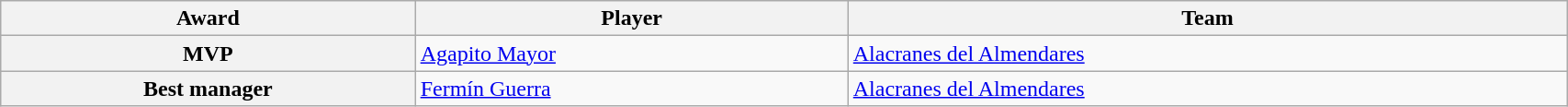<table class="wikitable plainrowheaders" style="border-collapse:collapse; width:90%">
<tr>
<th>Award</th>
<th>Player</th>
<th>Team</th>
</tr>
<tr>
<th scope="row"><strong>MVP</strong></th>
<td> <a href='#'>Agapito Mayor</a></td>
<td> <a href='#'>Alacranes del Almendares</a></td>
</tr>
<tr>
<th scope="row"><strong>Best manager</strong></th>
<td> <a href='#'>Fermín Guerra</a></td>
<td> <a href='#'>Alacranes del Almendares</a></td>
</tr>
</table>
